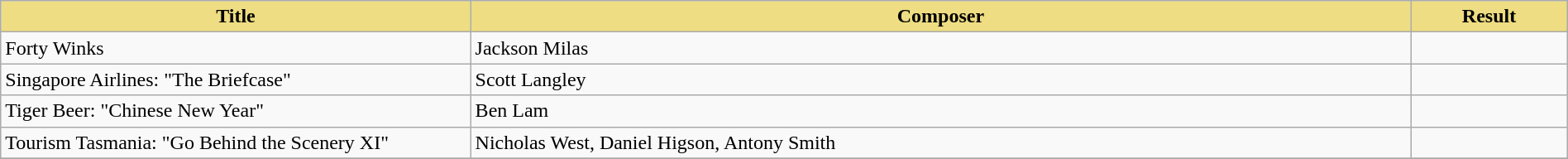<table class="wikitable" width=100%>
<tr>
<th style="width:30%;background:#EEDD82;">Title</th>
<th style="width:60%;background:#EEDD82;">Composer</th>
<th style="width:10%;background:#EEDD82;">Result<br></th>
</tr>
<tr>
<td>Forty Winks</td>
<td>Jackson Milas</td>
<td></td>
</tr>
<tr>
<td>Singapore Airlines: "The Briefcase"</td>
<td>Scott Langley</td>
<td></td>
</tr>
<tr>
<td>Tiger Beer: "Chinese New Year"</td>
<td>Ben Lam</td>
<td></td>
</tr>
<tr>
<td>Tourism Tasmania: "Go Behind the Scenery XI"</td>
<td>Nicholas West, Daniel Higson, Antony Smith</td>
<td></td>
</tr>
<tr>
</tr>
</table>
